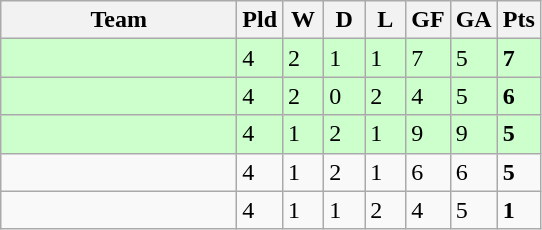<table class="wikitable" style+"text-align:center;">
<tr>
<th width=150>Team</th>
<th width=20>Pld</th>
<th width=20>W</th>
<th width=20>D</th>
<th width=20>L</th>
<th width=20>GF</th>
<th width=20>GA</th>
<th width=20>Pts</th>
</tr>
<tr style="background:#cfc">
<td align="left"></td>
<td>4</td>
<td>2</td>
<td>1</td>
<td>1</td>
<td>7</td>
<td>5</td>
<td><strong>7</strong></td>
</tr>
<tr style="background:#cfc">
<td align="left"><strong></strong></td>
<td>4</td>
<td>2</td>
<td>0</td>
<td>2</td>
<td>4</td>
<td>5</td>
<td><strong>6</strong></td>
</tr>
<tr style="background:#cfc">
<td align="left"></td>
<td>4</td>
<td>1</td>
<td>2</td>
<td>1</td>
<td>9</td>
<td>9</td>
<td><strong>5</strong></td>
</tr>
<tr>
<td align="left"></td>
<td>4</td>
<td>1</td>
<td>2</td>
<td>1</td>
<td>6</td>
<td>6</td>
<td><strong>5</strong></td>
</tr>
<tr>
<td align="left"></td>
<td>4</td>
<td>1</td>
<td>1</td>
<td>2</td>
<td>4</td>
<td>5</td>
<td><strong>1</strong></td>
</tr>
</table>
